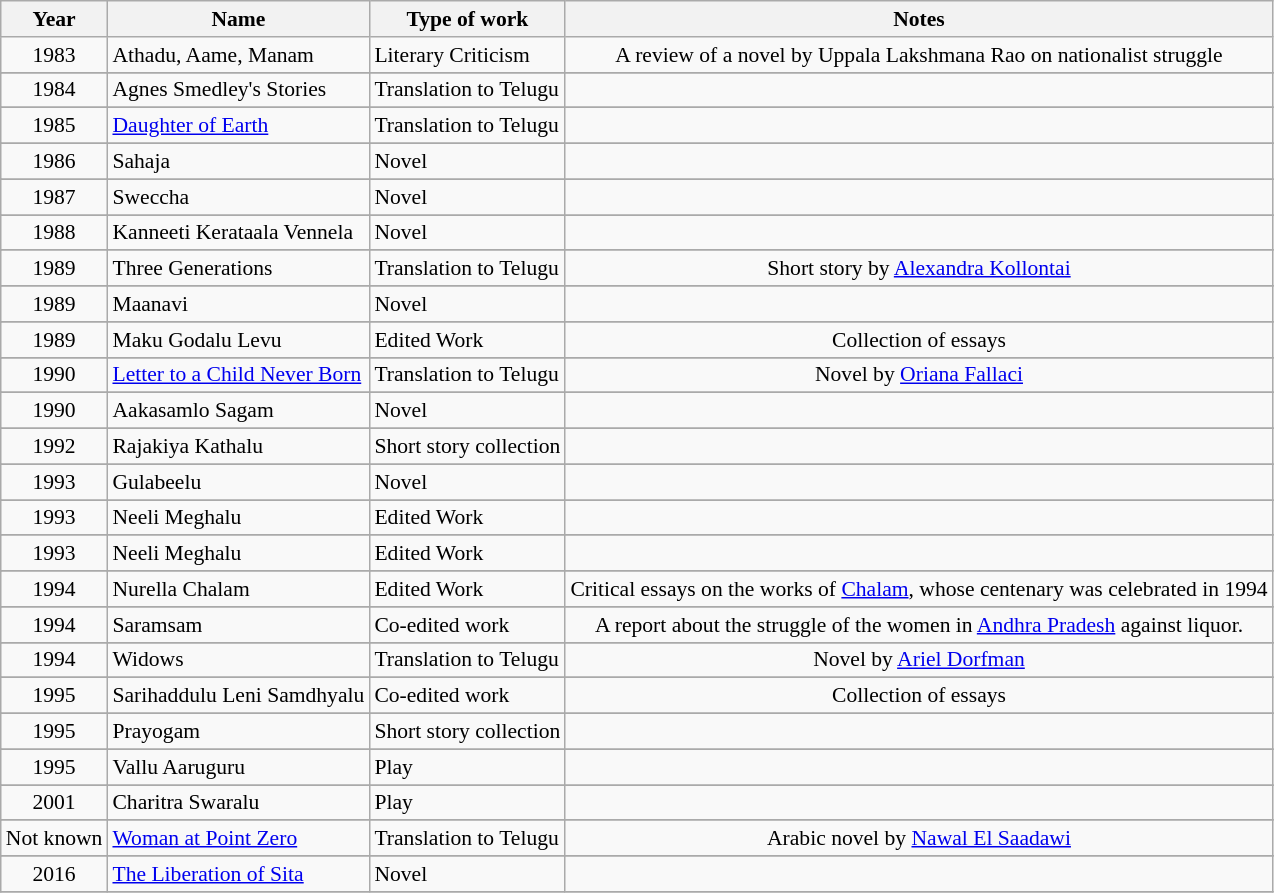<table class="wikitable sortable collapsible" style="font-size:90%">
<tr align="text-align:center;">
<th scope="col">Year</th>
<th scope="col">Name</th>
<th scope="col">Type of work</th>
<th scope="col">Notes</th>
</tr>
<tr>
<td style="text-align:center;">1983</td>
<td>Athadu, Aame, Manam</td>
<td>Literary Criticism</td>
<td style="text-align: center;">A review of a novel by Uppala Lakshmana Rao on nationalist struggle</td>
</tr>
<tr>
</tr>
<tr>
<td style="text-align:center;">1984</td>
<td>Agnes Smedley's Stories</td>
<td>Translation to Telugu</td>
<td style="text-align: center;"></td>
</tr>
<tr>
</tr>
<tr>
<td style="text-align:center;">1985</td>
<td><a href='#'>Daughter of Earth</a></td>
<td>Translation to Telugu</td>
<td style="text-align: center;"></td>
</tr>
<tr>
</tr>
<tr>
<td style="text-align:center;">1986</td>
<td>Sahaja</td>
<td>Novel</td>
<td style="text-align: center;"></td>
</tr>
<tr>
</tr>
<tr>
<td style="text-align:center;">1987</td>
<td>Sweccha</td>
<td>Novel</td>
<td style="text-align: center;"></td>
</tr>
<tr>
</tr>
<tr>
<td style="text-align:center;">1988</td>
<td>Kanneeti Kerataala Vennela</td>
<td>Novel</td>
<td style="text-align: center;"></td>
</tr>
<tr>
</tr>
<tr>
<td style="text-align:center;">1989</td>
<td>Three Generations</td>
<td>Translation to Telugu</td>
<td style="text-align: center;">Short story by <a href='#'>Alexandra Kollontai</a></td>
</tr>
<tr>
</tr>
<tr>
<td style="text-align:center;">1989</td>
<td>Maanavi</td>
<td>Novel</td>
<td style="text-align: center;"></td>
</tr>
<tr>
</tr>
<tr>
<td style="text-align:center;">1989</td>
<td>Maku Godalu Levu</td>
<td>Edited Work</td>
<td style="text-align: center;">Collection of essays</td>
</tr>
<tr>
</tr>
<tr>
<td style="text-align:center;">1990</td>
<td><a href='#'>Letter to a Child Never Born</a></td>
<td>Translation to Telugu</td>
<td style="text-align: center;">Novel by <a href='#'>Oriana Fallaci</a></td>
</tr>
<tr>
</tr>
<tr>
<td style="text-align:center;">1990</td>
<td>Aakasamlo Sagam</td>
<td>Novel</td>
<td style="text-align: center;"></td>
</tr>
<tr>
</tr>
<tr>
<td style="text-align:center;">1992</td>
<td>Rajakiya Kathalu</td>
<td>Short story collection</td>
<td style="text-align: center;"></td>
</tr>
<tr>
</tr>
<tr>
<td style="text-align:center;">1993</td>
<td>Gulabeelu</td>
<td>Novel</td>
<td style="text-align: center;"></td>
</tr>
<tr>
</tr>
<tr>
<td style="text-align:center;">1993</td>
<td>Neeli Meghalu</td>
<td>Edited Work</td>
<td style="text-align: center;"></td>
</tr>
<tr>
</tr>
<tr>
<td style="text-align:center;">1993</td>
<td>Neeli Meghalu</td>
<td>Edited Work</td>
<td style="text-align: center;"></td>
</tr>
<tr>
</tr>
<tr>
<td style="text-align:center;">1994</td>
<td>Nurella Chalam</td>
<td>Edited Work</td>
<td style="text-align: center;">Critical essays on the works of <a href='#'>Chalam</a>,  whose centenary was celebrated in 1994</td>
</tr>
<tr>
</tr>
<tr>
<td style="text-align:center;">1994</td>
<td>Saramsam</td>
<td>Co-edited work</td>
<td style="text-align: center;">A report about the struggle of the women in <a href='#'>Andhra Pradesh</a> against liquor.</td>
</tr>
<tr>
</tr>
<tr>
<td style="text-align:center;">1994</td>
<td>Widows</td>
<td>Translation to Telugu</td>
<td style="text-align: center;">Novel by <a href='#'>Ariel Dorfman</a></td>
</tr>
<tr>
</tr>
<tr>
<td style="text-align:center;">1995</td>
<td>Sarihaddulu Leni Samdhyalu</td>
<td>Co-edited work</td>
<td style="text-align: center;">Collection of essays</td>
</tr>
<tr>
</tr>
<tr>
<td style="text-align:center;">1995</td>
<td>Prayogam</td>
<td>Short story collection</td>
<td style="text-align: center;"></td>
</tr>
<tr>
</tr>
<tr>
<td style="text-align:center;">1995</td>
<td>Vallu Aaruguru</td>
<td>Play</td>
<td style="text-align: center;"></td>
</tr>
<tr>
</tr>
<tr>
<td style="text-align:center;">2001</td>
<td>Charitra Swaralu</td>
<td>Play</td>
<td style="text-align: center;"></td>
</tr>
<tr>
</tr>
<tr>
<td style="text-align:center;">Not known</td>
<td><a href='#'>Woman at Point Zero</a></td>
<td>Translation to Telugu</td>
<td style="text-align: center;">Arabic novel by <a href='#'>Nawal El Saadawi</a></td>
</tr>
<tr>
</tr>
<tr>
<td style="text-align:center;">2016</td>
<td><a href='#'>The Liberation of Sita</a></td>
<td>Novel</td>
<td style="text-align: center;"></td>
</tr>
<tr>
</tr>
</table>
